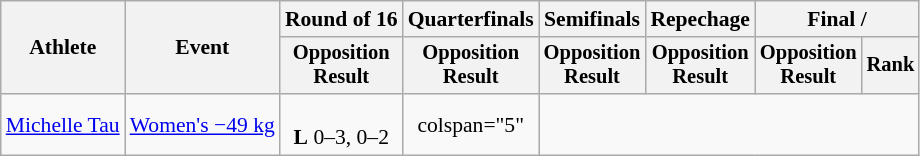<table class=wikitable style=font-size:90%;text-align:center>
<tr>
<th rowspan=2>Athlete</th>
<th rowspan=2>Event</th>
<th>Round of 16</th>
<th>Quarterfinals</th>
<th>Semifinals</th>
<th>Repechage</th>
<th colspan=2>Final / </th>
</tr>
<tr style=font-size:95%>
<th>Opposition<br>Result</th>
<th>Opposition<br>Result</th>
<th>Opposition<br>Result</th>
<th>Opposition<br>Result</th>
<th>Opposition<br>Result</th>
<th>Rank</th>
</tr>
<tr>
<td align=left><a href='#'>Michelle Tau</a></td>
<td align=left><a href='#'>Women's −49 kg</a></td>
<td><br><strong>L</strong> 0–3, 0–2</td>
<td>colspan="5" </td>
</tr>
</table>
